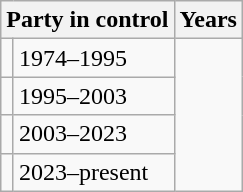<table class="wikitable">
<tr>
<th colspan=2>Party in control</th>
<th>Years</th>
</tr>
<tr>
<td></td>
<td>1974–1995</td>
</tr>
<tr>
<td></td>
<td>1995–2003</td>
</tr>
<tr>
<td></td>
<td>2003–2023</td>
</tr>
<tr>
<td></td>
<td>2023–present</td>
</tr>
</table>
